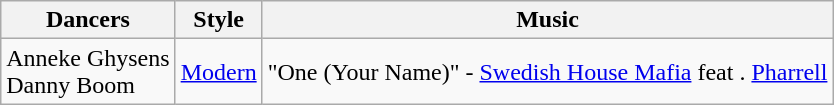<table Class =" wikitable">
<tr>
<th>Dancers</th>
<th>Style</th>
<th>Music</th>
</tr>
<tr>
<td>Anneke Ghysens <br> Danny Boom</td>
<td><a href='#'>Modern</a></td>
<td>"One (Your Name)" - <a href='#'>Swedish House Mafia</a> feat . <a href='#'>Pharrell</a></td>
</tr>
</table>
